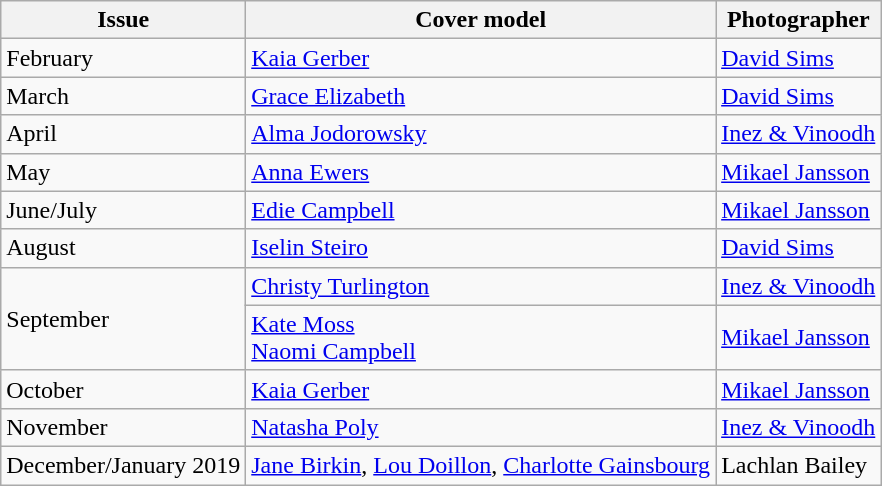<table class="sortable wikitable">
<tr>
<th>Issue</th>
<th>Cover model</th>
<th>Photographer</th>
</tr>
<tr>
<td>February</td>
<td><a href='#'>Kaia Gerber</a></td>
<td><a href='#'>David Sims</a></td>
</tr>
<tr>
<td>March</td>
<td><a href='#'>Grace Elizabeth</a></td>
<td><a href='#'>David Sims</a></td>
</tr>
<tr>
<td>April</td>
<td><a href='#'>Alma Jodorowsky</a></td>
<td><a href='#'>Inez & Vinoodh</a></td>
</tr>
<tr>
<td>May</td>
<td><a href='#'>Anna Ewers</a></td>
<td><a href='#'>Mikael Jansson</a></td>
</tr>
<tr>
<td>June/July</td>
<td><a href='#'>Edie Campbell</a></td>
<td><a href='#'>Mikael Jansson</a></td>
</tr>
<tr>
<td>August</td>
<td><a href='#'>Iselin Steiro</a></td>
<td><a href='#'>David Sims</a></td>
</tr>
<tr>
<td rowspan=2>September</td>
<td><a href='#'>Christy Turlington</a></td>
<td><a href='#'>Inez & Vinoodh</a></td>
</tr>
<tr>
<td><a href='#'>Kate Moss</a><br><a href='#'>Naomi Campbell</a></td>
<td><a href='#'>Mikael Jansson</a></td>
</tr>
<tr>
<td>October</td>
<td><a href='#'>Kaia Gerber</a></td>
<td><a href='#'>Mikael Jansson</a></td>
</tr>
<tr>
<td>November</td>
<td><a href='#'>Natasha Poly</a></td>
<td><a href='#'>Inez & Vinoodh</a></td>
</tr>
<tr>
<td>December/January 2019</td>
<td><a href='#'>Jane Birkin</a>, <a href='#'>Lou Doillon</a>, <a href='#'>Charlotte Gainsbourg</a></td>
<td>Lachlan Bailey</td>
</tr>
</table>
